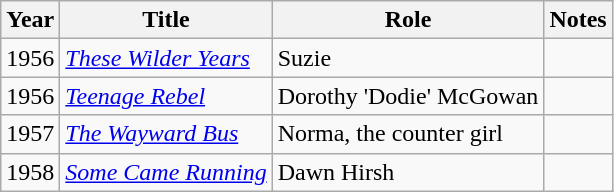<table class="wikitable">
<tr>
<th>Year</th>
<th>Title</th>
<th>Role</th>
<th>Notes</th>
</tr>
<tr>
<td>1956</td>
<td><em><a href='#'>These Wilder Years</a></em></td>
<td>Suzie</td>
<td></td>
</tr>
<tr>
<td>1956</td>
<td><em><a href='#'>Teenage Rebel</a></em></td>
<td>Dorothy 'Dodie' McGowan</td>
<td></td>
</tr>
<tr>
<td>1957</td>
<td><em><a href='#'>The Wayward Bus</a></em></td>
<td>Norma, the counter girl</td>
<td></td>
</tr>
<tr>
<td>1958</td>
<td><em><a href='#'>Some Came Running</a></em></td>
<td>Dawn Hirsh</td>
<td></td>
</tr>
</table>
